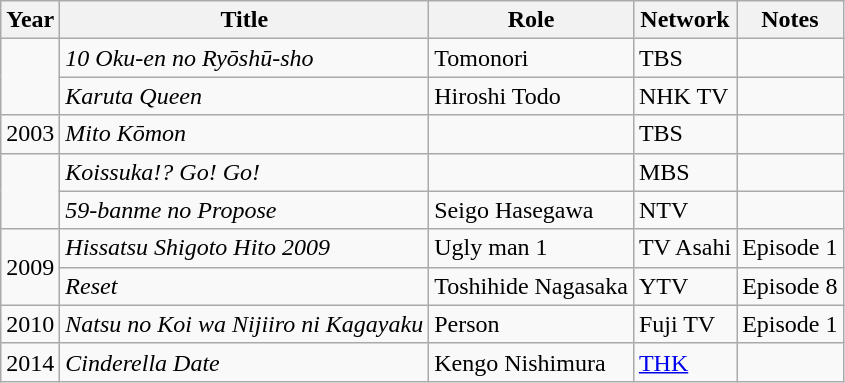<table class="wikitable">
<tr>
<th>Year</th>
<th>Title</th>
<th>Role</th>
<th>Network</th>
<th>Notes</th>
</tr>
<tr>
<td rowspan="2"></td>
<td><em>10 Oku-en no Ryōshū-sho</em></td>
<td>Tomonori</td>
<td>TBS</td>
<td></td>
</tr>
<tr>
<td><em>Karuta Queen</em></td>
<td>Hiroshi Todo</td>
<td>NHK TV</td>
<td></td>
</tr>
<tr>
<td>2003</td>
<td><em>Mito Kōmon</em></td>
<td></td>
<td>TBS</td>
<td></td>
</tr>
<tr>
<td rowspan="2"></td>
<td><em>Koissuka!? Go! Go!</em></td>
<td></td>
<td>MBS</td>
<td></td>
</tr>
<tr>
<td><em>59-banme no Propose</em></td>
<td>Seigo Hasegawa</td>
<td>NTV</td>
<td></td>
</tr>
<tr>
<td rowspan="2">2009</td>
<td><em>Hissatsu Shigoto Hito 2009</em></td>
<td>Ugly man 1</td>
<td>TV Asahi</td>
<td>Episode 1</td>
</tr>
<tr>
<td><em>Reset</em></td>
<td>Toshihide Nagasaka</td>
<td>YTV</td>
<td>Episode 8</td>
</tr>
<tr>
<td>2010</td>
<td><em>Natsu no Koi wa Nijiiro ni Kagayaku</em></td>
<td>Person</td>
<td>Fuji TV</td>
<td>Episode 1</td>
</tr>
<tr>
<td>2014</td>
<td><em>Cinderella Date</em></td>
<td>Kengo Nishimura</td>
<td><a href='#'>THK</a></td>
<td></td>
</tr>
</table>
